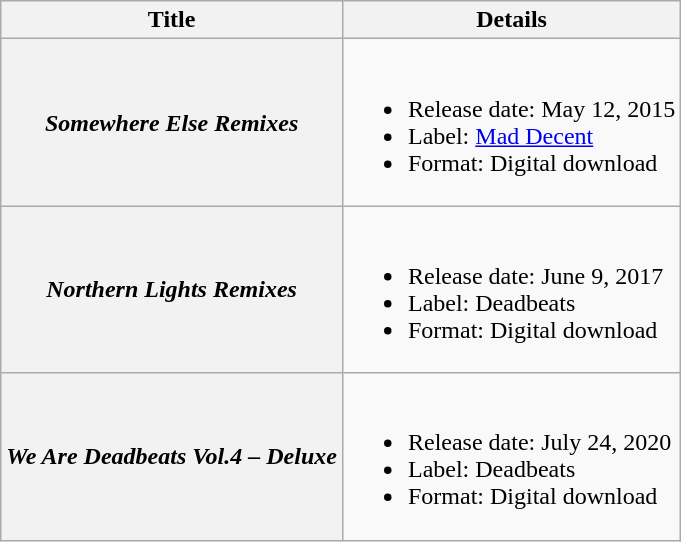<table class="wikitable plainrowheaders">
<tr>
<th scope="col">Title</th>
<th scope="col">Details</th>
</tr>
<tr>
<th scope="row"><em>Somewhere Else Remixes</em></th>
<td><br><ul><li>Release date: May 12, 2015</li><li>Label: <a href='#'>Mad Decent</a></li><li>Format: Digital download</li></ul></td>
</tr>
<tr>
<th scope="row"><em>Northern Lights Remixes</em></th>
<td><br><ul><li>Release date: June 9, 2017</li><li>Label: Deadbeats</li><li>Format: Digital download</li></ul></td>
</tr>
<tr>
<th scope="row"><em>We Are Deadbeats Vol.4 – Deluxe</em></th>
<td><br><ul><li>Release date: July 24, 2020</li><li>Label: Deadbeats</li><li>Format: Digital download</li></ul></td>
</tr>
</table>
